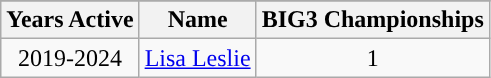<table class="wikitable sortable sortable">
<tr>
</tr>
<tr style="text-align: center">
<th>Years Active</th>
<th>Name</th>
<th>BIG3 Championships</th>
</tr>
<tr style="text-align: center">
<td>2019-2024</td>
<td><a href='#'>Lisa Leslie</a></td>
<td>1</td>
</tr>
</table>
